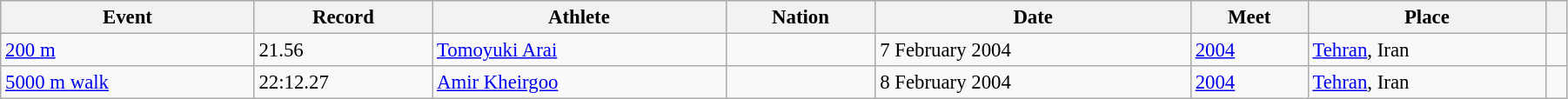<table class="wikitable" style="font-size:95%; width: 95%;">
<tr>
<th>Event</th>
<th>Record</th>
<th>Athlete</th>
<th>Nation</th>
<th>Date</th>
<th>Meet</th>
<th>Place</th>
<th></th>
</tr>
<tr>
<td><a href='#'>200 m</a></td>
<td>21.56</td>
<td><a href='#'>Tomoyuki Arai</a></td>
<td></td>
<td>7 February 2004</td>
<td><a href='#'>2004</a></td>
<td><a href='#'>Tehran</a>, Iran</td>
<td></td>
</tr>
<tr>
<td><a href='#'>5000 m walk</a></td>
<td>22:12.27</td>
<td><a href='#'>Amir Kheirgoo</a></td>
<td></td>
<td>8 February 2004</td>
<td><a href='#'>2004</a></td>
<td><a href='#'>Tehran</a>, Iran</td>
<td></td>
</tr>
</table>
